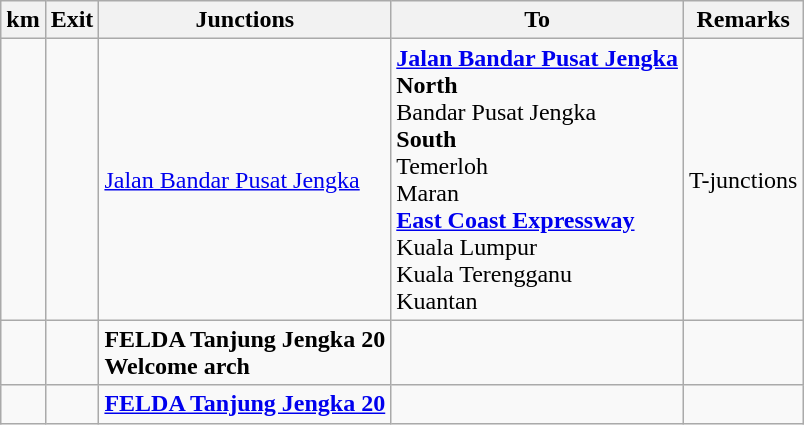<table class="wikitable">
<tr>
<th>km</th>
<th>Exit</th>
<th>Junctions</th>
<th>To</th>
<th>Remarks</th>
</tr>
<tr>
<td></td>
<td></td>
<td><a href='#'>Jalan Bandar Pusat Jengka</a></td>
<td> <strong><a href='#'>Jalan Bandar Pusat Jengka</a></strong><br><strong>North</strong><br>Bandar Pusat Jengka<br><strong>South</strong><br>Temerloh<br>Maran<br> <strong><a href='#'>East Coast Expressway</a></strong><br>Kuala Lumpur<br>Kuala Terengganu<br>Kuantan</td>
<td>T-junctions</td>
</tr>
<tr>
<td></td>
<td></td>
<td><strong>FELDA Tanjung Jengka 20</strong><br><strong>Welcome arch</strong></td>
<td></td>
<td></td>
</tr>
<tr>
<td></td>
<td></td>
<td><strong><a href='#'>FELDA Tanjung Jengka 20</a></strong></td>
<td></td>
<td></td>
</tr>
</table>
